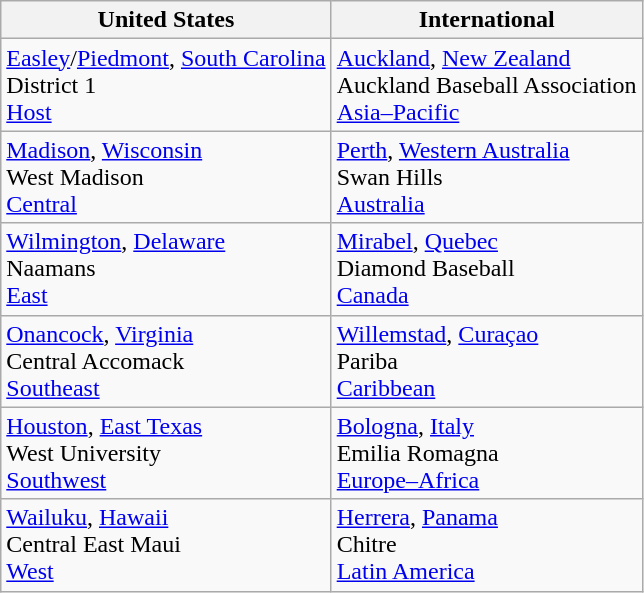<table class="wikitable">
<tr>
<th>United States</th>
<th>International</th>
</tr>
<tr>
<td> <a href='#'>Easley</a>/<a href='#'>Piedmont</a>, <a href='#'>South Carolina</a><br>District 1<br><a href='#'>Host</a></td>
<td> <a href='#'>Auckland</a>, <a href='#'>New Zealand</a> <br> Auckland Baseball Association <br><a href='#'>Asia–Pacific</a></td>
</tr>
<tr>
<td> <a href='#'>Madison</a>, <a href='#'>Wisconsin</a><br>West Madison<br><a href='#'>Central</a></td>
<td> <a href='#'>Perth</a>, <a href='#'>Western Australia</a><br> Swan Hills <br><a href='#'>Australia</a></td>
</tr>
<tr>
<td> <a href='#'>Wilmington</a>, <a href='#'>Delaware</a><br> Naamans <br><a href='#'>East</a></td>
<td> <a href='#'>Mirabel</a>, <a href='#'>Quebec</a><br> Diamond Baseball <br><a href='#'>Canada</a></td>
</tr>
<tr>
<td> <a href='#'>Onancock</a>, <a href='#'>Virginia</a><br> Central Accomack <br><a href='#'>Southeast</a></td>
<td> <a href='#'>Willemstad</a>, <a href='#'>Curaçao</a><br>Pariba<br><a href='#'>Caribbean</a></td>
</tr>
<tr>
<td> <a href='#'>Houston</a>, <a href='#'>East Texas</a><br>West University<br><a href='#'>Southwest</a></td>
<td> <a href='#'>Bologna</a>, <a href='#'>Italy</a> <br> Emilia Romagna <br><a href='#'>Europe–Africa</a></td>
</tr>
<tr>
<td> <a href='#'>Wailuku</a>, <a href='#'>Hawaii</a><br>Central East Maui<br><a href='#'>West</a></td>
<td> <a href='#'>Herrera</a>, <a href='#'>Panama</a><br> Chitre <br><a href='#'>Latin America</a></td>
</tr>
</table>
